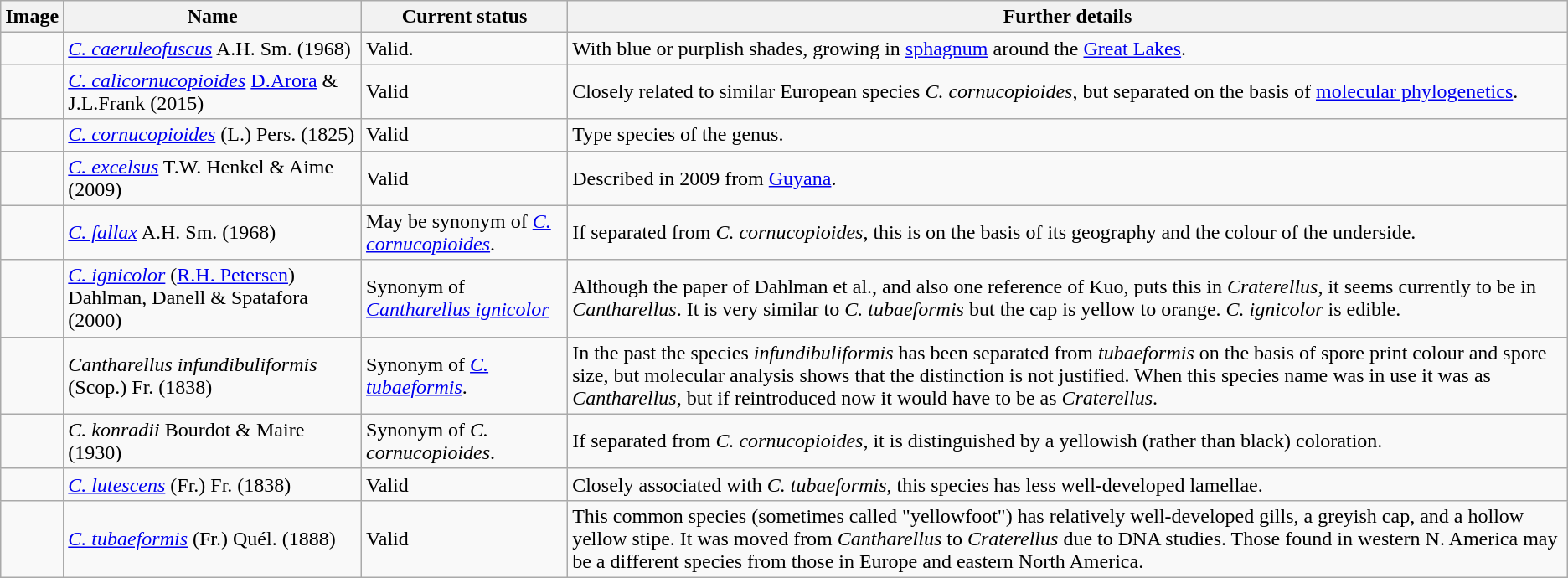<table class="wikitable sortable">
<tr>
<th>Image</th>
<th>Name</th>
<th>Current status</th>
<th>Further details</th>
</tr>
<tr>
<td></td>
<td><em><a href='#'>C. caeruleofuscus</a></em> A.H. Sm. (1968)</td>
<td>Valid.</td>
<td>With blue or purplish shades, growing in <a href='#'>sphagnum</a> around the <a href='#'>Great Lakes</a>.</td>
</tr>
<tr>
<td></td>
<td><a href='#'><em>C. calicornucopioides</em></a> <a href='#'>D.Arora</a> & J.L.Frank (2015)</td>
<td>Valid</td>
<td>Closely related to similar European species <em>C. cornucopioides</em>, but separated on the basis of <a href='#'>molecular phylogenetics</a>.</td>
</tr>
<tr>
<td></td>
<td><a href='#'><em>C. cornucopioides</em></a> (L.) Pers. (1825)</td>
<td>Valid</td>
<td>Type species of the genus.</td>
</tr>
<tr>
<td></td>
<td><a href='#'><em>C. excelsus</em></a> T.W. Henkel & Aime (2009)</td>
<td>Valid</td>
<td>Described in 2009 from <a href='#'>Guyana</a>.</td>
</tr>
<tr>
<td></td>
<td><em><a href='#'>C. fallax</a></em> A.H. Sm. (1968) </td>
<td>May be synonym of <em><a href='#'>C. cornucopioides</a></em>.</td>
<td>If separated from <em>C. cornucopioides</em>, this is on the basis of its geography and the colour of the underside.</td>
</tr>
<tr>
<td></td>
<td><em><a href='#'>C. ignicolor</a></em> (<a href='#'>R.H. Petersen</a>) Dahlman, Danell & Spatafora (2000)</td>
<td>Synonym of <em><a href='#'>Cantharellus ignicolor</a></em></td>
<td>Although the paper of Dahlman et al., and also one reference of Kuo, puts this in <em>Craterellus</em>, it seems currently to be in <em>Cantharellus</em>.  It is very similar to <em>C. tubaeformis</em> but the cap is yellow to orange. <em>C. ignicolor</em> is edible.</td>
</tr>
<tr>
<td></td>
<td><em>Cantharellus infundibuliformis</em> (Scop.) Fr. (1838)</td>
<td>Synonym of <em><a href='#'>C. tubaeformis</a></em>.</td>
<td>In the past the species <em>infundibuliformis</em> has been separated from <em>tubaeformis</em> on the basis of spore print colour and spore size, but molecular analysis shows that the distinction is not justified.  When this species name was in use it was as <em>Cantharellus</em>, but if reintroduced now it would have to be as <em>Craterellus</em>.</td>
</tr>
<tr>
<td></td>
<td><em>C. konradii</em> Bourdot & Maire (1930)</td>
<td>Synonym of <em>C. cornucopioides</em>.</td>
<td>If separated from <em>C. cornucopioides</em>, it is distinguished by a yellowish (rather than black) coloration.</td>
</tr>
<tr>
<td></td>
<td><em><a href='#'>C. lutescens</a></em> (Fr.) Fr. (1838)</td>
<td>Valid</td>
<td>Closely associated with <em>C. tubaeformis</em>, this species has less well-developed lamellae.</td>
</tr>
<tr>
<td></td>
<td><em><a href='#'>C. tubaeformis</a></em> (Fr.) Quél. (1888)</td>
<td>Valid</td>
<td>This common species (sometimes called "yellowfoot") has relatively well-developed gills, a greyish cap, and a hollow yellow stipe.  It was moved from <em>Cantharellus</em> to <em>Craterellus</em> due to DNA studies.  Those found in western N. America may be a different species from those in Europe and eastern North America.</td>
</tr>
</table>
